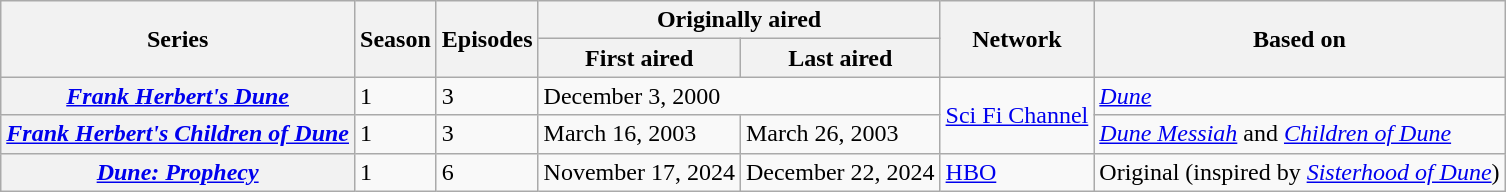<table class="wikitable plainrowheaders">
<tr>
<th rowspan="2">Series</th>
<th rowspan="2">Season</th>
<th rowspan="2">Episodes</th>
<th colspan="2">Originally aired</th>
<th rowspan="2">Network</th>
<th rowspan="2">Based on</th>
</tr>
<tr>
<th>First aired</th>
<th>Last aired</th>
</tr>
<tr>
<th scope="row"><em><a href='#'>Frank Herbert's Dune</a></em></th>
<td>1</td>
<td>3</td>
<td colspan="2">December 3, 2000</td>
<td rowspan="2"><a href='#'>Sci Fi Channel</a></td>
<td><em><a href='#'>Dune</a></em></td>
</tr>
<tr>
<th scope="row"><em><a href='#'>Frank Herbert's Children of Dune</a></em></th>
<td>1</td>
<td>3</td>
<td>March 16, 2003</td>
<td>March 26, 2003</td>
<td><em><a href='#'>Dune Messiah</a></em> and <em><a href='#'>Children of Dune</a></em></td>
</tr>
<tr>
<th scope="row"><em><a href='#'>Dune: Prophecy</a></em></th>
<td>1</td>
<td>6</td>
<td>November 17, 2024</td>
<td>December 22, 2024</td>
<td><a href='#'>HBO</a></td>
<td>Original (inspired by <em><a href='#'>Sisterhood of Dune</a></em>)</td>
</tr>
</table>
